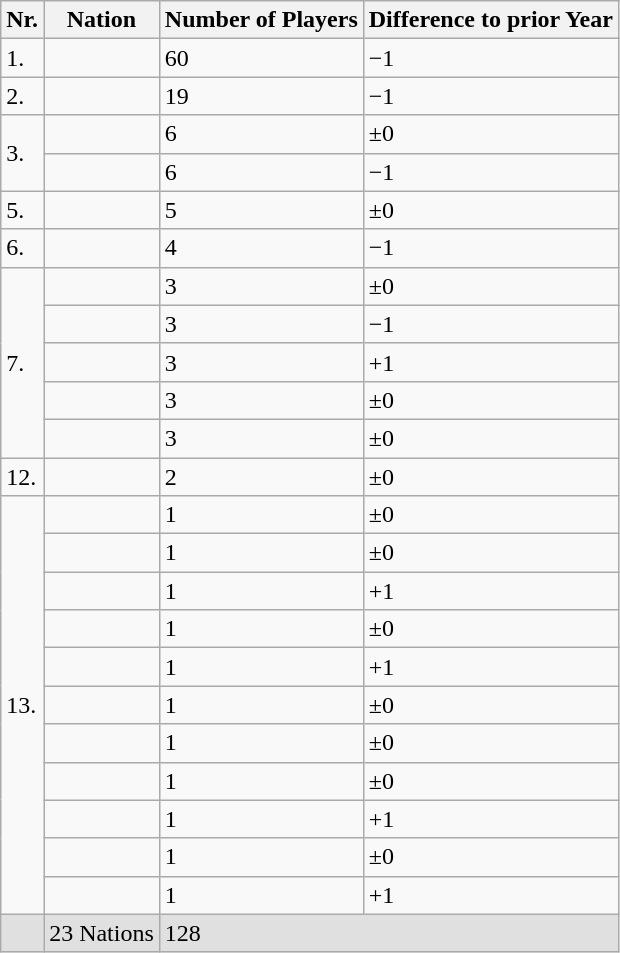<table class="wikitable sortable">
<tr>
<th>Nr.</th>
<th>Nation</th>
<th>Number of Players</th>
<th>Difference to prior Year</th>
</tr>
<tr>
<td>1.</td>
<td></td>
<td>60</td>
<td>−1</td>
</tr>
<tr>
<td>2.</td>
<td></td>
<td>19</td>
<td>−1</td>
</tr>
<tr>
<td rowspan=2>3.</td>
<td></td>
<td>6</td>
<td>±0</td>
</tr>
<tr>
<td></td>
<td>6</td>
<td>−1</td>
</tr>
<tr>
<td>5.</td>
<td></td>
<td>5</td>
<td>±0</td>
</tr>
<tr>
<td>6.</td>
<td></td>
<td>4</td>
<td>−1</td>
</tr>
<tr>
<td rowspan=5>7.</td>
<td></td>
<td>3</td>
<td>±0</td>
</tr>
<tr>
<td></td>
<td>3</td>
<td>−1</td>
</tr>
<tr>
<td></td>
<td>3</td>
<td>+1</td>
</tr>
<tr>
<td></td>
<td>3</td>
<td>±0</td>
</tr>
<tr>
<td></td>
<td>3</td>
<td>±0</td>
</tr>
<tr>
<td>12.</td>
<td></td>
<td>2</td>
<td>±0</td>
</tr>
<tr>
<td rowspan=11>13.</td>
<td></td>
<td>1</td>
<td>±0</td>
</tr>
<tr>
<td></td>
<td>1</td>
<td>±0</td>
</tr>
<tr>
<td></td>
<td>1</td>
<td>+1</td>
</tr>
<tr>
<td></td>
<td>1</td>
<td>±0</td>
</tr>
<tr>
<td></td>
<td>1</td>
<td>+1</td>
</tr>
<tr>
<td></td>
<td>1</td>
<td>±0</td>
</tr>
<tr>
<td></td>
<td>1</td>
<td>±0</td>
</tr>
<tr>
<td></td>
<td>1</td>
<td>±0</td>
</tr>
<tr>
<td></td>
<td>1</td>
<td>+1</td>
</tr>
<tr>
<td></td>
<td>1</td>
<td>±0</td>
</tr>
<tr>
<td></td>
<td>1</td>
<td>+1</td>
</tr>
<tr bgcolor="#E0E0E0">
<td></td>
<td>23 Nations</td>
<td colspan=2>128</td>
</tr>
</table>
